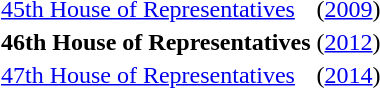<table id=toc style="float:right">
<tr>
<td><a href='#'>45th House of Representatives</a></td>
<td>(<a href='#'>2009</a>)</td>
</tr>
<tr>
<td><strong>46th House of Representatives</strong></td>
<td>(<a href='#'>2012</a>)</td>
</tr>
<tr>
<td><a href='#'>47th House of Representatives</a></td>
<td>(<a href='#'>2014</a>)</td>
</tr>
</table>
